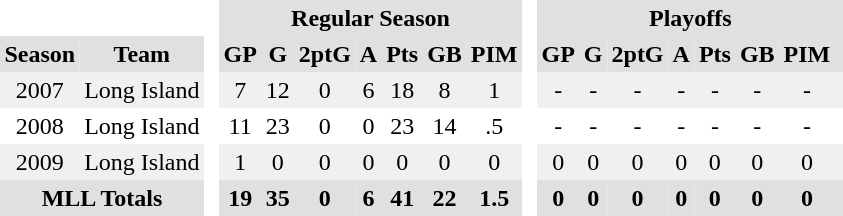<table BORDER="0" CELLPADDING="3" CELLSPACING="0">
<tr ALIGN="center" bgcolor="#e0e0e0">
<th colspan="2" bgcolor="#ffffff"> </th>
<th rowspan="99" bgcolor="#ffffff"> </th>
<th colspan="7">Regular Season</th>
<th rowspan="99" bgcolor="#ffffff"> </th>
<th colspan="8">Playoffs</th>
</tr>
<tr ALIGN="center" bgcolor="#e0e0e0">
<th>Season</th>
<th>Team</th>
<th>GP</th>
<th>G</th>
<th>2ptG</th>
<th>A</th>
<th>Pts</th>
<th>GB</th>
<th>PIM</th>
<th>GP</th>
<th>G</th>
<th>2ptG</th>
<th>A</th>
<th>Pts</th>
<th>GB</th>
<th>PIM</th>
<th></th>
</tr>
<tr ALIGN="center" bgcolor="#f0f0f0">
<td>2007</td>
<td>Long Island</td>
<td>7</td>
<td>12</td>
<td>0</td>
<td>6</td>
<td>18</td>
<td>8</td>
<td>1</td>
<td>-</td>
<td>-</td>
<td>-</td>
<td>-</td>
<td>-</td>
<td>-</td>
<td>-</td>
<td></td>
</tr>
<tr ALIGN="center">
<td>2008</td>
<td>Long Island</td>
<td>11</td>
<td>23</td>
<td>0</td>
<td>0</td>
<td>23</td>
<td>14</td>
<td>.5</td>
<td>-</td>
<td>-</td>
<td>-</td>
<td>-</td>
<td>-</td>
<td>-</td>
<td>-</td>
<td></td>
</tr>
<tr ALIGN="center" bgcolor="#f0f0f0">
<td>2009</td>
<td>Long Island</td>
<td>1</td>
<td>0</td>
<td>0</td>
<td>0</td>
<td>0</td>
<td>0</td>
<td>0</td>
<td>0</td>
<td>0</td>
<td>0</td>
<td>0</td>
<td>0</td>
<td>0</td>
<td>0</td>
<td></td>
</tr>
<tr ALIGN="center" bgcolor="#e0e0e0">
<th colspan="2">MLL Totals</th>
<th>19</th>
<th>35</th>
<th>0</th>
<th>6</th>
<th>41</th>
<th>22</th>
<th>1.5</th>
<th>0</th>
<th>0</th>
<th>0</th>
<th>0</th>
<th>0</th>
<th>0</th>
<th>0</th>
<th></th>
</tr>
</table>
